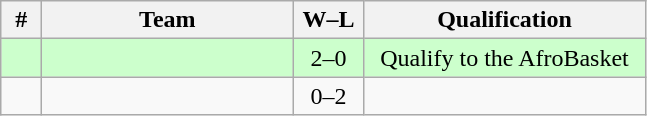<table class=wikitable style="text-align:center;">
<tr>
<th width=20px>#</th>
<th width=160px>Team</th>
<th width=40px>W–L</th>
<th width=180px>Qualification</th>
</tr>
<tr bgcolor=#CCFFCC>
<td></td>
<td align=left></td>
<td>2–0</td>
<td>Qualify to the AfroBasket</td>
</tr>
<tr>
<td></td>
<td align=left></td>
<td>0–2</td>
<td></td>
</tr>
</table>
